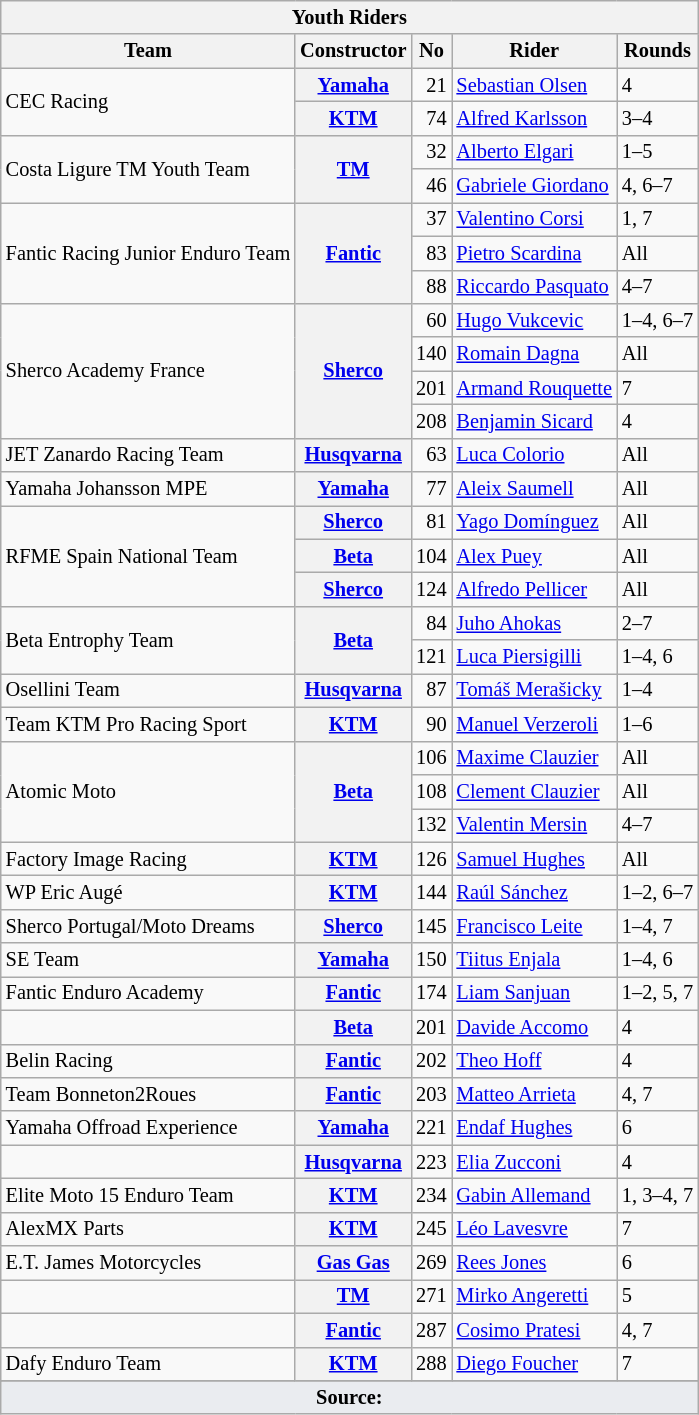<table class="wikitable" style="font-size: 85%;">
<tr>
<th colspan=5><strong>Youth Riders</strong></th>
</tr>
<tr>
<th>Team</th>
<th>Constructor</th>
<th>No</th>
<th>Rider</th>
<th>Rounds</th>
</tr>
<tr>
<td rowspan=2>CEC Racing</td>
<th><a href='#'>Yamaha</a></th>
<td align="right">21</td>
<td> <a href='#'>Sebastian Olsen</a></td>
<td>4</td>
</tr>
<tr>
<th><a href='#'>KTM</a></th>
<td align="right">74</td>
<td> <a href='#'>Alfred Karlsson</a></td>
<td>3–4</td>
</tr>
<tr>
<td rowspan=2>Costa Ligure TM Youth Team</td>
<th rowspan=2><a href='#'>TM</a></th>
<td align="right">32</td>
<td> <a href='#'>Alberto Elgari</a></td>
<td>1–5</td>
</tr>
<tr>
<td align="right">46</td>
<td> <a href='#'>Gabriele Giordano</a></td>
<td>4, 6–7</td>
</tr>
<tr>
<td rowspan=3>Fantic Racing Junior Enduro Team</td>
<th rowspan=3><a href='#'>Fantic</a></th>
<td align="right">37</td>
<td> <a href='#'>Valentino Corsi</a></td>
<td>1, 7</td>
</tr>
<tr>
<td align="right">83</td>
<td> <a href='#'>Pietro Scardina</a></td>
<td>All</td>
</tr>
<tr>
<td align="right">88</td>
<td> <a href='#'>Riccardo Pasquato</a></td>
<td>4–7</td>
</tr>
<tr>
<td rowspan=4>Sherco Academy France</td>
<th rowspan=4><a href='#'>Sherco</a></th>
<td align="right">60</td>
<td> <a href='#'>Hugo Vukcevic</a></td>
<td>1–4, 6–7</td>
</tr>
<tr>
<td align="right">140</td>
<td> <a href='#'>Romain Dagna</a></td>
<td>All</td>
</tr>
<tr>
<td align="right">201</td>
<td> <a href='#'>Armand Rouquette</a></td>
<td>7</td>
</tr>
<tr>
<td align="right">208</td>
<td> <a href='#'>Benjamin Sicard</a></td>
<td>4</td>
</tr>
<tr>
<td>JET Zanardo Racing Team</td>
<th><a href='#'>Husqvarna</a></th>
<td align="right">63</td>
<td> <a href='#'>Luca Colorio</a></td>
<td>All</td>
</tr>
<tr>
<td>Yamaha Johansson MPE</td>
<th><a href='#'>Yamaha</a></th>
<td align="right">77</td>
<td> <a href='#'>Aleix Saumell</a></td>
<td>All</td>
</tr>
<tr>
<td rowspan=3>RFME Spain National Team</td>
<th><a href='#'>Sherco</a></th>
<td align="right">81</td>
<td> <a href='#'>Yago Domínguez</a></td>
<td>All</td>
</tr>
<tr>
<th><a href='#'>Beta</a></th>
<td align="right">104</td>
<td> <a href='#'>Alex Puey</a></td>
<td>All</td>
</tr>
<tr>
<th><a href='#'>Sherco</a></th>
<td align="right">124</td>
<td> <a href='#'>Alfredo Pellicer</a></td>
<td>All</td>
</tr>
<tr>
<td rowspan=2>Beta Entrophy Team</td>
<th rowspan=2><a href='#'>Beta</a></th>
<td align="right">84</td>
<td> <a href='#'>Juho Ahokas</a></td>
<td>2–7</td>
</tr>
<tr>
<td align="right">121</td>
<td> <a href='#'>Luca Piersigilli</a></td>
<td>1–4, 6</td>
</tr>
<tr>
<td>Osellini Team</td>
<th><a href='#'>Husqvarna</a></th>
<td align="right">87</td>
<td> <a href='#'>Tomáš Merašicky</a></td>
<td>1–4</td>
</tr>
<tr>
<td>Team KTM Pro Racing Sport</td>
<th><a href='#'>KTM</a></th>
<td align="right">90</td>
<td> <a href='#'>Manuel Verzeroli</a></td>
<td>1–6</td>
</tr>
<tr>
<td rowspan=3>Atomic Moto</td>
<th rowspan=3><a href='#'>Beta</a></th>
<td align="right">106</td>
<td> <a href='#'>Maxime Clauzier</a></td>
<td>All</td>
</tr>
<tr>
<td align="right">108</td>
<td> <a href='#'>Clement Clauzier</a></td>
<td>All</td>
</tr>
<tr>
<td align="right">132</td>
<td> <a href='#'>Valentin Mersin</a></td>
<td>4–7</td>
</tr>
<tr>
<td>Factory Image Racing</td>
<th><a href='#'>KTM</a></th>
<td align="right">126</td>
<td> <a href='#'>Samuel Hughes</a></td>
<td>All</td>
</tr>
<tr>
<td>WP Eric Augé</td>
<th><a href='#'>KTM</a></th>
<td align="right">144</td>
<td> <a href='#'>Raúl Sánchez</a></td>
<td>1–2, 6–7</td>
</tr>
<tr>
<td>Sherco Portugal/Moto Dreams</td>
<th><a href='#'>Sherco</a></th>
<td align="right">145</td>
<td> <a href='#'>Francisco Leite</a></td>
<td>1–4, 7</td>
</tr>
<tr>
<td>SE Team</td>
<th><a href='#'>Yamaha</a></th>
<td align="right">150</td>
<td> <a href='#'>Tiitus Enjala</a></td>
<td>1–4, 6</td>
</tr>
<tr>
<td>Fantic Enduro Academy</td>
<th><a href='#'>Fantic</a></th>
<td align="right">174</td>
<td> <a href='#'>Liam Sanjuan</a></td>
<td>1–2, 5, 7</td>
</tr>
<tr>
<td></td>
<th><a href='#'>Beta</a></th>
<td align="right">201</td>
<td> <a href='#'>Davide Accomo</a></td>
<td>4</td>
</tr>
<tr>
<td>Belin Racing</td>
<th><a href='#'>Fantic</a></th>
<td align="right">202</td>
<td> <a href='#'>Theo Hoff</a></td>
<td>4</td>
</tr>
<tr>
<td>Team Bonneton2Roues</td>
<th><a href='#'>Fantic</a></th>
<td align="right">203</td>
<td> <a href='#'>Matteo Arrieta</a></td>
<td>4, 7</td>
</tr>
<tr>
<td>Yamaha Offroad Experience</td>
<th><a href='#'>Yamaha</a></th>
<td align="right">221</td>
<td> <a href='#'>Endaf Hughes</a></td>
<td>6</td>
</tr>
<tr>
<td></td>
<th><a href='#'>Husqvarna</a></th>
<td align="right">223</td>
<td> <a href='#'>Elia Zucconi</a></td>
<td>4</td>
</tr>
<tr>
<td>Elite Moto 15 Enduro Team</td>
<th><a href='#'>KTM</a></th>
<td align="right">234</td>
<td> <a href='#'>Gabin Allemand</a></td>
<td>1, 3–4, 7</td>
</tr>
<tr>
<td>AlexMX Parts</td>
<th><a href='#'>KTM</a></th>
<td align="right">245</td>
<td> <a href='#'>Léo Lavesvre</a></td>
<td>7</td>
</tr>
<tr>
<td>E.T. James Motorcycles</td>
<th><a href='#'>Gas Gas</a></th>
<td align="right">269</td>
<td> <a href='#'>Rees Jones</a></td>
<td>6</td>
</tr>
<tr>
<td></td>
<th><a href='#'>TM</a></th>
<td align="right">271</td>
<td> <a href='#'>Mirko Angeretti</a></td>
<td>5</td>
</tr>
<tr>
<td></td>
<th><a href='#'>Fantic</a></th>
<td align="right">287</td>
<td> <a href='#'>Cosimo Pratesi</a></td>
<td>4, 7</td>
</tr>
<tr>
<td>Dafy Enduro Team</td>
<th><a href='#'>KTM</a></th>
<td align="right">288</td>
<td> <a href='#'>Diego Foucher</a></td>
<td>7</td>
</tr>
<tr>
</tr>
<tr class="sortbottom">
<td colspan=5 align="bottom" style="background-color:#EAECF0; text-align:center"><strong>Source:</strong></td>
</tr>
</table>
